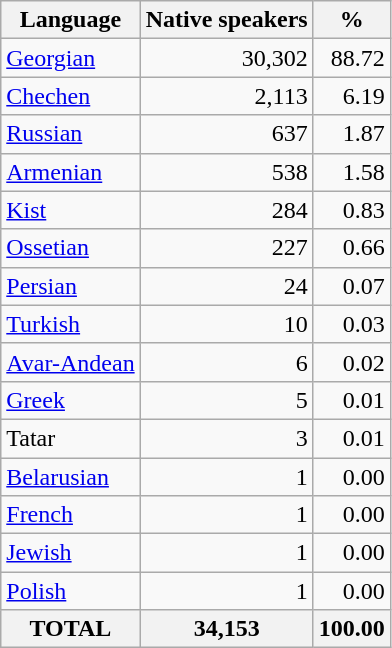<table class="wikitable sortable">
<tr>
<th>Language</th>
<th>Native speakers</th>
<th>%</th>
</tr>
<tr>
<td><a href='#'>Georgian</a></td>
<td align="right">30,302</td>
<td align="right">88.72</td>
</tr>
<tr>
<td><a href='#'>Chechen</a></td>
<td align="right">2,113</td>
<td align="right">6.19</td>
</tr>
<tr>
<td><a href='#'>Russian</a></td>
<td align="right">637</td>
<td align="right">1.87</td>
</tr>
<tr>
<td><a href='#'>Armenian</a></td>
<td align="right">538</td>
<td align="right">1.58</td>
</tr>
<tr>
<td><a href='#'>Kist</a></td>
<td align="right">284</td>
<td align="right">0.83</td>
</tr>
<tr>
<td><a href='#'>Ossetian</a></td>
<td align="right">227</td>
<td align="right">0.66</td>
</tr>
<tr>
<td><a href='#'>Persian</a></td>
<td align="right">24</td>
<td align="right">0.07</td>
</tr>
<tr>
<td><a href='#'>Turkish</a></td>
<td align="right">10</td>
<td align="right">0.03</td>
</tr>
<tr>
<td><a href='#'>Avar-Andean</a></td>
<td align="right">6</td>
<td align="right">0.02</td>
</tr>
<tr>
<td><a href='#'>Greek</a></td>
<td align="right">5</td>
<td align="right">0.01</td>
</tr>
<tr>
<td>Tatar</td>
<td align="right">3</td>
<td align="right">0.01</td>
</tr>
<tr>
<td><a href='#'>Belarusian</a></td>
<td align="right">1</td>
<td align="right">0.00</td>
</tr>
<tr>
<td><a href='#'>French</a></td>
<td align="right">1</td>
<td align="right">0.00</td>
</tr>
<tr>
<td><a href='#'>Jewish</a></td>
<td align="right">1</td>
<td align="right">0.00</td>
</tr>
<tr>
<td><a href='#'>Polish</a></td>
<td align="right">1</td>
<td align="right">0.00</td>
</tr>
<tr>
<th>TOTAL</th>
<th>34,153</th>
<th>100.00</th>
</tr>
</table>
